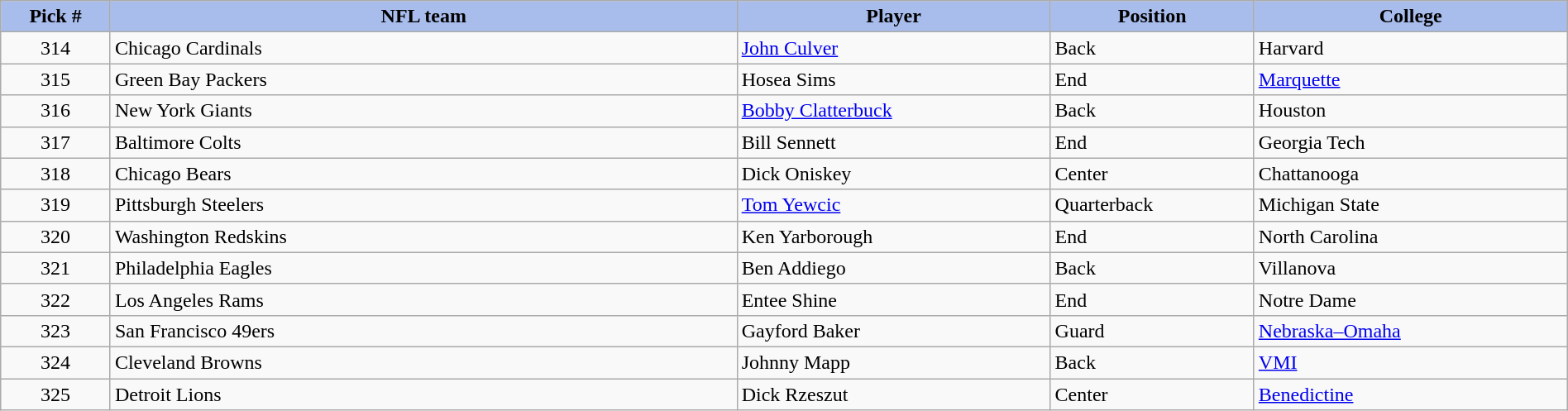<table class="wikitable sortable sortable" style="width: 100%">
<tr>
<th style="background:#a8bdec; width:7%;">Pick #</th>
<th style="width:40%; background:#a8bdec;">NFL team</th>
<th style="width:20%; background:#a8bdec;">Player</th>
<th style="width:13%; background:#a8bdec;">Position</th>
<th style="background:#A8BDEC;">College</th>
</tr>
<tr>
<td align=center>314</td>
<td>Chicago Cardinals</td>
<td><a href='#'>John Culver</a></td>
<td>Back</td>
<td>Harvard</td>
</tr>
<tr>
<td align=center>315</td>
<td>Green Bay Packers</td>
<td>Hosea Sims</td>
<td>End</td>
<td><a href='#'>Marquette</a></td>
</tr>
<tr>
<td align=center>316</td>
<td>New York Giants</td>
<td><a href='#'>Bobby Clatterbuck</a></td>
<td>Back</td>
<td>Houston</td>
</tr>
<tr>
<td align=center>317</td>
<td>Baltimore Colts</td>
<td>Bill Sennett</td>
<td>End</td>
<td>Georgia Tech</td>
</tr>
<tr>
<td align=center>318</td>
<td>Chicago Bears</td>
<td>Dick Oniskey</td>
<td>Center</td>
<td>Chattanooga</td>
</tr>
<tr>
<td align=center>319</td>
<td>Pittsburgh Steelers</td>
<td><a href='#'>Tom Yewcic</a></td>
<td>Quarterback</td>
<td>Michigan State</td>
</tr>
<tr>
<td align=center>320</td>
<td>Washington Redskins</td>
<td>Ken Yarborough</td>
<td>End</td>
<td>North Carolina</td>
</tr>
<tr>
<td align=center>321</td>
<td>Philadelphia Eagles</td>
<td>Ben Addiego</td>
<td>Back</td>
<td>Villanova</td>
</tr>
<tr>
<td align=center>322</td>
<td>Los Angeles Rams</td>
<td>Entee Shine</td>
<td>End</td>
<td>Notre Dame</td>
</tr>
<tr>
<td align=center>323</td>
<td>San Francisco 49ers</td>
<td>Gayford Baker</td>
<td>Guard</td>
<td><a href='#'>Nebraska–Omaha</a></td>
</tr>
<tr>
<td align=center>324</td>
<td>Cleveland Browns</td>
<td>Johnny Mapp</td>
<td>Back</td>
<td><a href='#'>VMI</a></td>
</tr>
<tr>
<td align=center>325</td>
<td>Detroit Lions</td>
<td>Dick Rzeszut</td>
<td>Center</td>
<td><a href='#'>Benedictine</a></td>
</tr>
</table>
